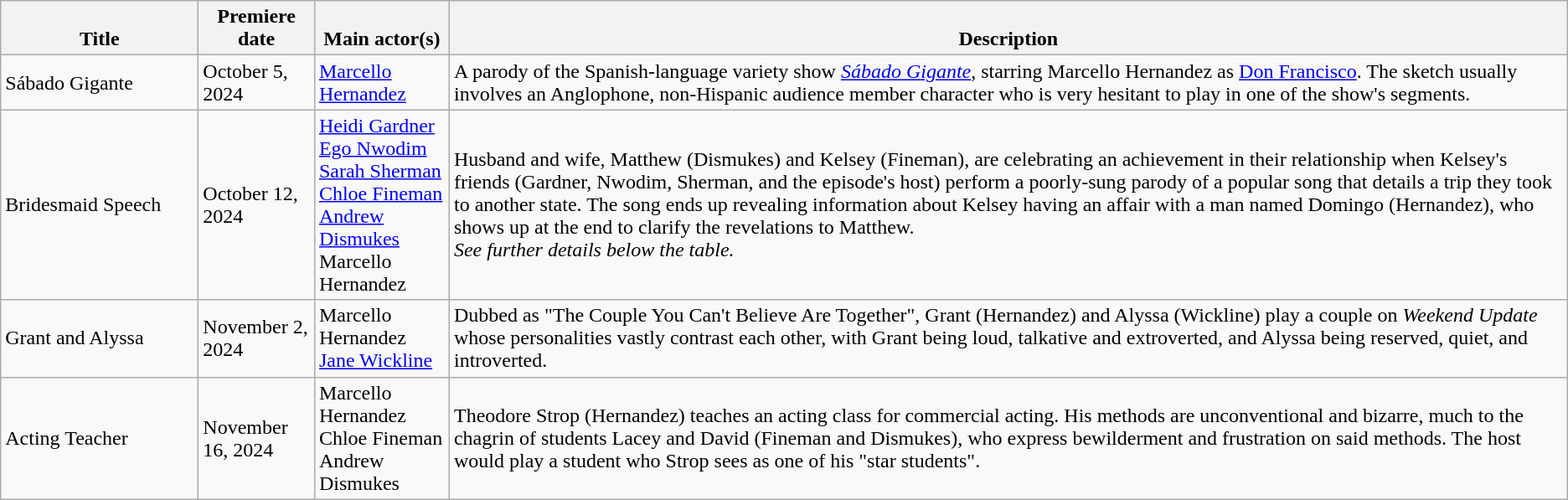<table class="wikitable">
<tr>
<th style="vertical-align:bottom; width:150px;">Title</th>
<th style="vertical-align:bottom; width:85px;" class="unsortable">Premiere date</th>
<th style="vertical-align:bottom; width:100px;">Main actor(s)</th>
<th style="vertical-align:bottom;" class="unsortable">Description</th>
</tr>
<tr>
<td>Sábado Gigante</td>
<td>October 5, 2024</td>
<td><a href='#'>Marcello Hernandez</a></td>
<td>A parody of the Spanish-language variety show <em><a href='#'>Sábado Gigante</a></em>, starring Marcello Hernandez as <a href='#'>Don Francisco</a>. The sketch usually involves an Anglophone, non-Hispanic audience member character who is very hesitant to play in one of the show's segments.</td>
</tr>
<tr>
<td>Bridesmaid Speech</td>
<td>October 12, 2024</td>
<td><a href='#'>Heidi Gardner</a><br><a href='#'>Ego Nwodim</a><br><a href='#'>Sarah Sherman</a><br><a href='#'>Chloe Fineman</a><br><a href='#'>Andrew Dismukes</a><br>Marcello Hernandez</td>
<td>Husband and wife, Matthew (Dismukes) and Kelsey (Fineman), are celebrating an achievement in their relationship when Kelsey's friends (Gardner, Nwodim, Sherman, and the episode's host) perform a poorly-sung parody of a popular song that details a trip they took to another state. The song ends up revealing information about Kelsey having an affair with a man named Domingo (Hernandez), who shows up at the end to clarify the revelations to Matthew.<br><em>See further details below the table.</em></td>
</tr>
<tr>
<td>Grant and Alyssa</td>
<td>November 2, 2024</td>
<td>Marcello Hernandez<br><a href='#'>Jane Wickline</a></td>
<td>Dubbed as "The Couple You Can't Believe Are Together", Grant (Hernandez) and Alyssa (Wickline) play a couple on <em>Weekend Update</em> whose personalities vastly contrast each other, with Grant being loud, talkative and extroverted, and Alyssa being reserved, quiet, and introverted.</td>
</tr>
<tr>
<td>Acting Teacher</td>
<td>November 16, 2024</td>
<td>Marcello Hernandez<br>Chloe Fineman<br>Andrew Dismukes</td>
<td>Theodore Strop (Hernandez) teaches an acting class for commercial acting. His methods are unconventional and bizarre, much to the chagrin of students Lacey and David (Fineman and Dismukes), who express bewilderment and frustration on said methods. The host would play a student who Strop sees as one of his "star students".</td>
</tr>
</table>
